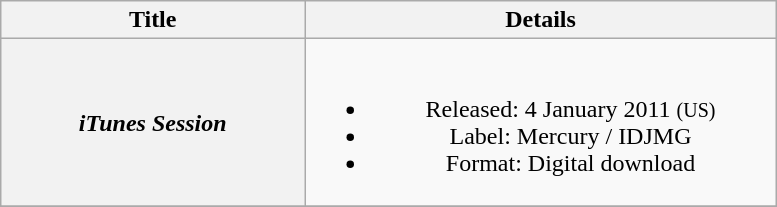<table class="wikitable plainrowheaders" style="text-align:center;">
<tr>
<th scope="col" style="width:12.2em;">Title</th>
<th scope="col" style="width:19.2em;">Details</th>
</tr>
<tr>
<th scope="row"><em>iTunes Session</em></th>
<td><br><ul><li>Released: 4 January 2011 <small>(US)</small></li><li>Label: Mercury / IDJMG</li><li>Format: Digital download</li></ul></td>
</tr>
<tr>
</tr>
</table>
